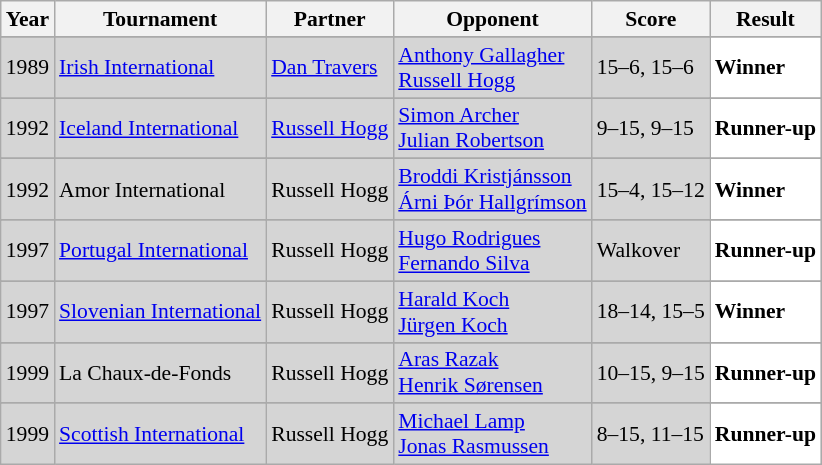<table class="sortable wikitable" style="font-size:90%;">
<tr>
<th>Year</th>
<th>Tournament</th>
<th>Partner</th>
<th>Opponent</th>
<th>Score</th>
<th>Result</th>
</tr>
<tr>
</tr>
<tr style="background:#D5D5D5">
<td align="center">1989</td>
<td align="left"><a href='#'>Irish International</a></td>
<td align="left"> <a href='#'>Dan Travers</a></td>
<td align="left"> <a href='#'>Anthony Gallagher</a> <br>  <a href='#'>Russell Hogg</a></td>
<td align="left">15–6, 15–6</td>
<td style="text-align:left; background:white"> <strong>Winner</strong></td>
</tr>
<tr>
</tr>
<tr style="background:#D5D5D5">
<td align="center">1992</td>
<td align="left"><a href='#'>Iceland International</a></td>
<td align="left"> <a href='#'>Russell Hogg</a></td>
<td align="left"> <a href='#'>Simon Archer</a> <br>  <a href='#'>Julian Robertson</a></td>
<td align="left">9–15, 9–15</td>
<td style="text-align:left; background:white"> <strong>Runner-up</strong></td>
</tr>
<tr>
</tr>
<tr style="background:#D5D5D5">
<td align="center">1992</td>
<td align="left">Amor International</td>
<td align="left"> Russell Hogg</td>
<td align="left"> <a href='#'>Broddi Kristjánsson</a> <br>  <a href='#'>Árni Þór Hallgrímson</a></td>
<td align="left">15–4, 15–12</td>
<td style="text-align:left; background:white"> <strong>Winner</strong></td>
</tr>
<tr>
</tr>
<tr style="background:#D5D5D5">
<td align="center">1997</td>
<td align="left"><a href='#'>Portugal International</a></td>
<td align="left"> Russell Hogg</td>
<td align="left"> <a href='#'>Hugo Rodrigues</a> <br>  <a href='#'>Fernando Silva</a></td>
<td align="left">Walkover</td>
<td style="text-align:left; background:white"> <strong>Runner-up</strong></td>
</tr>
<tr>
</tr>
<tr style="background:#D5D5D5">
<td align="center">1997</td>
<td align="left"><a href='#'>Slovenian International</a></td>
<td align="left"> Russell Hogg</td>
<td align="left"> <a href='#'>Harald Koch</a> <br>  <a href='#'>Jürgen Koch</a></td>
<td align="left">18–14, 15–5</td>
<td style="text-align:left; background:white"> <strong>Winner</strong></td>
</tr>
<tr>
</tr>
<tr style="background:#D5D5D5">
<td align="center">1999</td>
<td align="left">La Chaux-de-Fonds</td>
<td align="left"> Russell Hogg</td>
<td align="left"> <a href='#'>Aras Razak</a> <br>  <a href='#'>Henrik Sørensen</a></td>
<td align="left">10–15, 9–15</td>
<td style="text-align:left; background:white"> <strong>Runner-up</strong></td>
</tr>
<tr>
</tr>
<tr style="background:#D5D5D5">
<td align="center">1999</td>
<td align="left"><a href='#'>Scottish International</a></td>
<td align="left"> Russell Hogg</td>
<td align="left"> <a href='#'>Michael Lamp</a> <br>  <a href='#'>Jonas Rasmussen</a></td>
<td align="left">8–15, 11–15</td>
<td style="text-align:left; background:white"> <strong>Runner-up</strong></td>
</tr>
</table>
